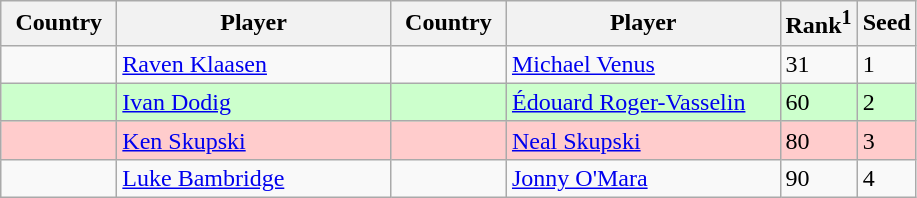<table class="sortable wikitable">
<tr>
<th width="70">Country</th>
<th width="175">Player</th>
<th width="70">Country</th>
<th width="175">Player</th>
<th>Rank<sup>1</sup></th>
<th>Seed</th>
</tr>
<tr>
<td></td>
<td><a href='#'>Raven Klaasen</a></td>
<td></td>
<td><a href='#'>Michael Venus</a></td>
<td>31</td>
<td>1</td>
</tr>
<tr bgcolor=#cfc>
<td></td>
<td><a href='#'>Ivan Dodig</a></td>
<td></td>
<td><a href='#'>Édouard Roger-Vasselin</a></td>
<td>60</td>
<td>2</td>
</tr>
<tr bgcolor=#fcc>
<td></td>
<td><a href='#'>Ken Skupski</a></td>
<td></td>
<td><a href='#'>Neal Skupski</a></td>
<td>80</td>
<td>3</td>
</tr>
<tr>
<td></td>
<td><a href='#'>Luke Bambridge</a></td>
<td></td>
<td><a href='#'>Jonny O'Mara</a></td>
<td>90</td>
<td>4</td>
</tr>
</table>
